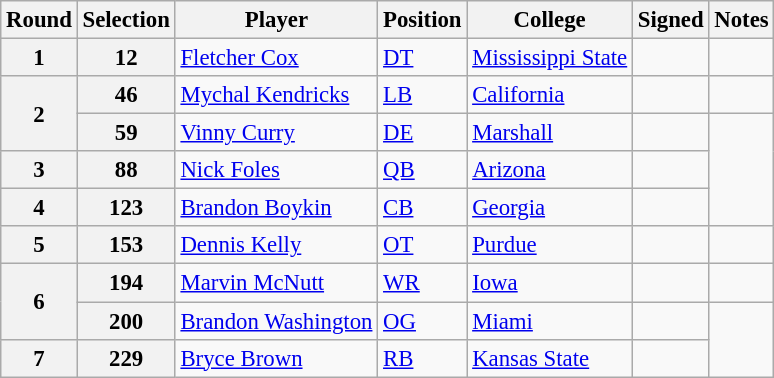<table class="wikitable" style="font-size: 95%;">
<tr>
<th>Round</th>
<th>Selection</th>
<th>Player</th>
<th>Position</th>
<th>College</th>
<th>Signed</th>
<th>Notes</th>
</tr>
<tr>
<th>1</th>
<th>12</th>
<td><a href='#'>Fletcher Cox</a></td>
<td><a href='#'>DT</a></td>
<td><a href='#'>Mississippi State</a></td>
<td></td>
<td style="text-align:center;"></td>
</tr>
<tr>
<th rowspan="2">2</th>
<th>46</th>
<td><a href='#'>Mychal Kendricks</a></td>
<td><a href='#'>LB</a></td>
<td><a href='#'>California</a></td>
<td></td>
<td></td>
</tr>
<tr>
<th>59</th>
<td><a href='#'>Vinny Curry</a></td>
<td><a href='#'>DE</a></td>
<td><a href='#'>Marshall</a></td>
<td></td>
<td rowspan="3" style="text-align:center;">  </td>
</tr>
<tr>
<th>3</th>
<th>88</th>
<td><a href='#'>Nick Foles</a></td>
<td><a href='#'>QB</a></td>
<td><a href='#'>Arizona</a></td>
<td></td>
</tr>
<tr>
<th>4</th>
<th>123</th>
<td><a href='#'>Brandon Boykin</a></td>
<td><a href='#'>CB</a></td>
<td><a href='#'>Georgia</a></td>
<td></td>
</tr>
<tr>
<th>5</th>
<th>153</th>
<td><a href='#'>Dennis Kelly</a></td>
<td><a href='#'>OT</a></td>
<td><a href='#'>Purdue</a></td>
<td></td>
<td></td>
</tr>
<tr>
<th rowspan="2">6</th>
<th>194</th>
<td><a href='#'>Marvin McNutt</a></td>
<td><a href='#'>WR</a></td>
<td><a href='#'>Iowa</a></td>
<td></td>
<td style="text-align:center;"> </td>
</tr>
<tr>
<th>200</th>
<td><a href='#'>Brandon Washington</a></td>
<td><a href='#'>OG</a></td>
<td><a href='#'>Miami</a></td>
<td></td>
<td rowspan="2" style="text-align:center;"> </td>
</tr>
<tr>
<th>7</th>
<th>229</th>
<td><a href='#'>Bryce Brown</a></td>
<td><a href='#'>RB</a></td>
<td><a href='#'>Kansas State</a></td>
<td></td>
</tr>
</table>
